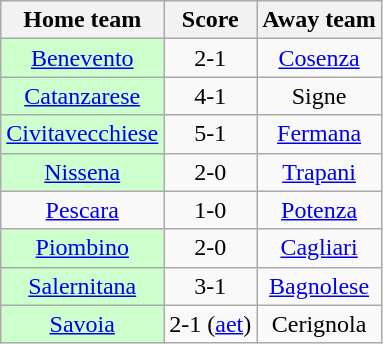<table class="wikitable" style="text-align: center">
<tr>
<th>Home team</th>
<th>Score</th>
<th>Away team</th>
</tr>
<tr>
<td bgcolor="ccffcc"><a href='#'>Benevento</a></td>
<td>2-1</td>
<td><a href='#'>Cosenza</a></td>
</tr>
<tr>
<td bgcolor="ccffcc"><a href='#'>Catanzarese</a></td>
<td>4-1</td>
<td>Signe</td>
</tr>
<tr>
<td bgcolor="ccffcc"><a href='#'>Civitavecchiese</a></td>
<td>5-1</td>
<td><a href='#'>Fermana</a></td>
</tr>
<tr>
<td bgcolor="ccffcc"><a href='#'>Nissena</a></td>
<td>2-0 </td>
<td><a href='#'>Trapani</a></td>
</tr>
<tr>
<td><a href='#'>Pescara</a></td>
<td>1-0 </td>
<td><a href='#'>Potenza</a></td>
</tr>
<tr>
<td bgcolor="ccffcc"><a href='#'>Piombino</a></td>
<td>2-0</td>
<td><a href='#'>Cagliari</a></td>
</tr>
<tr>
<td bgcolor="ccffcc"><a href='#'>Salernitana</a></td>
<td>3-1</td>
<td><a href='#'>Bagnolese</a></td>
</tr>
<tr>
<td bgcolor="ccffcc"><a href='#'>Savoia</a></td>
<td>2-1 (<a href='#'>aet</a>)</td>
<td>Cerignola</td>
</tr>
</table>
